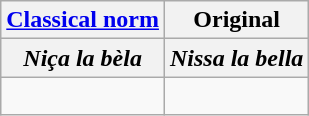<table class="wikitable" align="center">
<tr>
<th><a href='#'>Classical norm</a></th>
<th>Original</th>
</tr>
<tr>
<th lang="oc"><em>Niça la bèla</em></th>
<th lang="oc"><em>Nissa la bella</em></th>
</tr>
<tr>
<td style="background: #f9f9f9;" lang="oc"><br></td>
<td style="border: 1px #aaa solid;background: #f9f9f9;" lang="oc"><br></td>
</tr>
</table>
